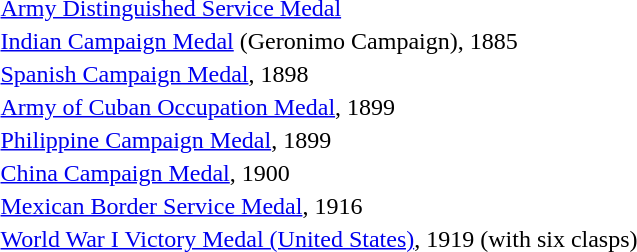<table>
<tr>
<td></td>
<td><a href='#'>Army Distinguished Service Medal</a></td>
</tr>
<tr>
<td></td>
<td><a href='#'>Indian Campaign Medal</a> (Geronimo Campaign), 1885</td>
</tr>
<tr>
<td></td>
<td><a href='#'>Spanish Campaign Medal</a>, 1898</td>
</tr>
<tr>
<td></td>
<td><a href='#'>Army of Cuban Occupation Medal</a>, 1899</td>
</tr>
<tr>
<td></td>
<td><a href='#'>Philippine Campaign Medal</a>, 1899</td>
</tr>
<tr>
<td></td>
<td><a href='#'>China Campaign Medal</a>, 1900</td>
</tr>
<tr>
<td></td>
<td><a href='#'>Mexican Border Service Medal</a>, 1916</td>
</tr>
<tr>
<td></td>
<td><a href='#'>World War I Victory Medal (United States)</a>, 1919 (with six clasps)</td>
</tr>
</table>
